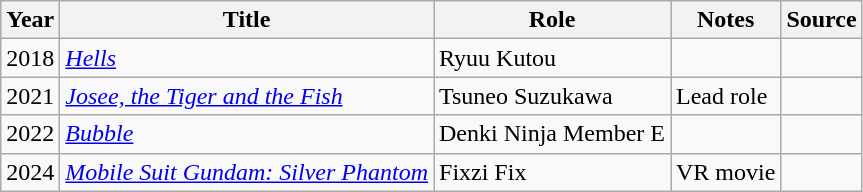<table class="wikitable sortable plainrowheaders">
<tr>
<th>Year</th>
<th>Title</th>
<th>Role</th>
<th class="unsortable">Notes</th>
<th class="unsortable">Source</th>
</tr>
<tr>
<td>2018</td>
<td><em><a href='#'>Hells</a></em></td>
<td>Ryuu Kutou</td>
<td></td>
<td></td>
</tr>
<tr>
<td>2021</td>
<td><em><a href='#'>Josee, the Tiger and the Fish</a></em></td>
<td>Tsuneo Suzukawa</td>
<td>Lead role</td>
<td></td>
</tr>
<tr>
<td>2022</td>
<td><em><a href='#'>Bubble</a></em></td>
<td>Denki Ninja Member E</td>
<td></td>
<td></td>
</tr>
<tr>
<td>2024</td>
<td><em><a href='#'>Mobile Suit Gundam: Silver Phantom</a></em></td>
<td>Fixzi Fix</td>
<td>VR movie</td>
<td></td>
</tr>
</table>
